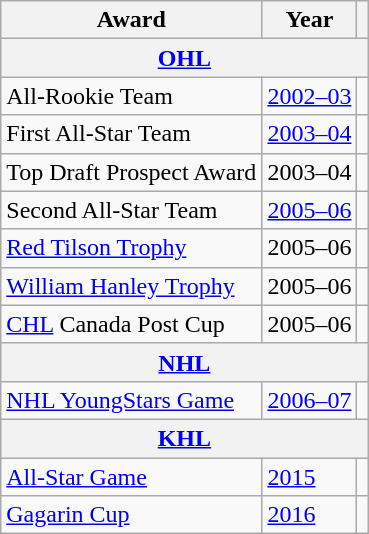<table class="wikitable">
<tr>
<th>Award</th>
<th>Year</th>
<th></th>
</tr>
<tr ALIGN="center">
<th colspan="3"><a href='#'>OHL</a></th>
</tr>
<tr>
<td>All-Rookie Team</td>
<td><a href='#'>2002–03</a></td>
<td></td>
</tr>
<tr>
<td>First All-Star Team</td>
<td><a href='#'>2003–04</a></td>
<td></td>
</tr>
<tr>
<td>Top Draft Prospect Award</td>
<td>2003–04</td>
<td></td>
</tr>
<tr>
<td>Second All-Star Team</td>
<td><a href='#'>2005–06</a></td>
<td></td>
</tr>
<tr>
<td><a href='#'>Red Tilson Trophy</a></td>
<td>2005–06</td>
<td></td>
</tr>
<tr>
<td><a href='#'>William Hanley Trophy</a></td>
<td>2005–06</td>
<td></td>
</tr>
<tr>
<td><a href='#'>CHL</a> Canada Post Cup</td>
<td>2005–06</td>
<td></td>
</tr>
<tr ALIGN="center">
<th colspan="3"><a href='#'>NHL</a></th>
</tr>
<tr>
<td><a href='#'>NHL YoungStars Game</a></td>
<td><a href='#'>2006–07</a></td>
<td></td>
</tr>
<tr ALIGN="center">
<th colspan="3"><a href='#'>KHL</a></th>
</tr>
<tr>
<td><a href='#'>All-Star Game</a></td>
<td><a href='#'>2015</a></td>
<td></td>
</tr>
<tr>
<td><a href='#'>Gagarin Cup</a></td>
<td><a href='#'>2016</a></td>
<td></td>
</tr>
</table>
